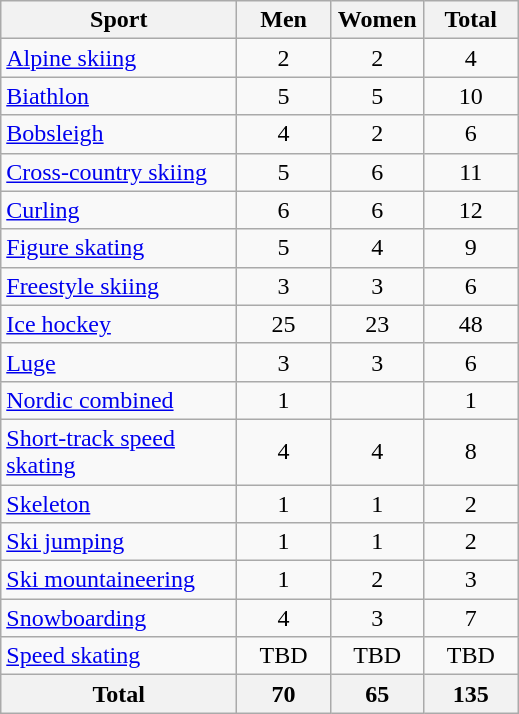<table class="wikitable sortable" style="text-align:center;">
<tr>
<th width=150>Sport</th>
<th width=55>Men</th>
<th width=55>Women</th>
<th width=55>Total</th>
</tr>
<tr>
<td align=left><a href='#'>Alpine skiing</a></td>
<td>2</td>
<td>2</td>
<td>4</td>
</tr>
<tr>
<td align=left><a href='#'>Biathlon</a></td>
<td>5</td>
<td>5</td>
<td>10</td>
</tr>
<tr>
<td align=left><a href='#'>Bobsleigh</a></td>
<td>4</td>
<td>2</td>
<td>6</td>
</tr>
<tr>
<td align=left><a href='#'>Cross-country skiing</a></td>
<td>5</td>
<td>6</td>
<td>11</td>
</tr>
<tr>
<td align=left><a href='#'>Curling</a></td>
<td>6</td>
<td>6</td>
<td>12</td>
</tr>
<tr>
<td align=left><a href='#'>Figure skating</a></td>
<td>5</td>
<td>4</td>
<td>9</td>
</tr>
<tr>
<td align=left><a href='#'>Freestyle skiing</a></td>
<td>3</td>
<td>3</td>
<td>6</td>
</tr>
<tr>
<td align=left><a href='#'>Ice hockey</a></td>
<td>25</td>
<td>23</td>
<td>48</td>
</tr>
<tr>
<td align=left><a href='#'>Luge</a></td>
<td>3</td>
<td>3</td>
<td>6</td>
</tr>
<tr>
<td align=left><a href='#'>Nordic combined</a></td>
<td>1</td>
<td></td>
<td>1</td>
</tr>
<tr>
<td align=left><a href='#'>Short-track speed skating</a></td>
<td>4</td>
<td>4</td>
<td>8</td>
</tr>
<tr>
<td align=left><a href='#'>Skeleton</a></td>
<td>1</td>
<td>1</td>
<td>2</td>
</tr>
<tr>
<td align=left><a href='#'>Ski jumping</a></td>
<td>1</td>
<td>1</td>
<td>2</td>
</tr>
<tr>
<td align=left><a href='#'>Ski mountaineering</a></td>
<td>1</td>
<td>2</td>
<td>3</td>
</tr>
<tr>
<td align=left><a href='#'>Snowboarding</a></td>
<td>4</td>
<td>3</td>
<td>7</td>
</tr>
<tr>
<td align=left><a href='#'>Speed skating</a></td>
<td>TBD</td>
<td>TBD</td>
<td>TBD</td>
</tr>
<tr>
<th>Total</th>
<th>70</th>
<th>65</th>
<th>135</th>
</tr>
</table>
